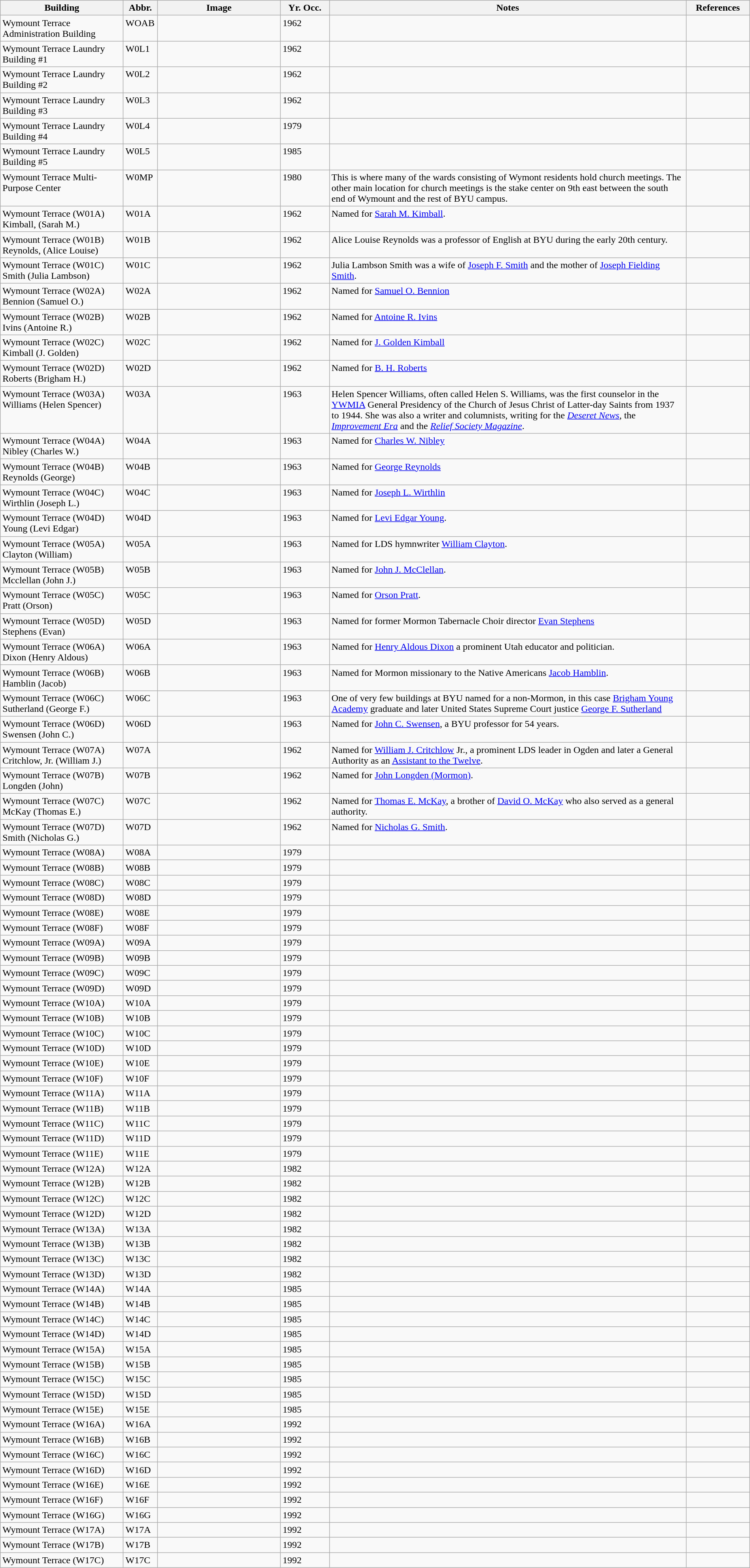<table class="wikitable sortable" style="width:100%;">
<tr>
<th width="200">Building</th>
<th width="50">Abbr.</th>
<th width="200" class="unsortable">Image</th>
<th width="75">Yr. Occ.</th>
<th class="unsortable">Notes</th>
<th width="100" class="unsortable">References</th>
</tr>
<tr valign="top">
<td>Wymount Terrace Administration Building</td>
<td>WOAB</td>
<td></td>
<td>1962</td>
<td></td>
<td></td>
</tr>
<tr valign="top">
<td>Wymount Terrace Laundry Building #1</td>
<td>W0L1</td>
<td></td>
<td>1962</td>
<td></td>
<td></td>
</tr>
<tr valign="top">
<td>Wymount Terrace Laundry Building #2</td>
<td>W0L2</td>
<td></td>
<td>1962</td>
<td></td>
<td></td>
</tr>
<tr valign="top">
<td>Wymount Terrace Laundry Building #3</td>
<td>W0L3</td>
<td></td>
<td>1962</td>
<td></td>
<td></td>
</tr>
<tr valign="top">
<td>Wymount Terrace Laundry Building #4</td>
<td>W0L4</td>
<td></td>
<td>1979</td>
<td></td>
<td></td>
</tr>
<tr valign="top">
<td>Wymount Terrace Laundry Building #5</td>
<td>W0L5</td>
<td></td>
<td>1985</td>
<td></td>
<td></td>
</tr>
<tr valign="top">
<td>Wymount Terrace Multi-Purpose Center</td>
<td>W0MP</td>
<td></td>
<td>1980</td>
<td>This is where many of the wards consisting of Wymont residents hold church meetings.  The other main location for church meetings is the stake center on 9th east between the south end of Wymount and the rest of BYU campus.</td>
<td></td>
</tr>
<tr valign="top">
<td>Wymount Terrace (W01A) Kimball, (Sarah M.)</td>
<td>W01A</td>
<td></td>
<td>1962</td>
<td>Named for <a href='#'>Sarah M. Kimball</a>.</td>
<td></td>
</tr>
<tr valign="top">
<td>Wymount Terrace (W01B) Reynolds, (Alice Louise)</td>
<td>W01B</td>
<td></td>
<td>1962</td>
<td>Alice Louise Reynolds was a professor of English at BYU during the early 20th century.</td>
<td></td>
</tr>
<tr valign="top">
<td>Wymount Terrace (W01C) Smith (Julia Lambson)</td>
<td>W01C</td>
<td></td>
<td>1962</td>
<td>Julia Lambson Smith was a wife of <a href='#'>Joseph F. Smith</a> and the mother of <a href='#'>Joseph Fielding Smith</a>.</td>
<td></td>
</tr>
<tr valign="top">
<td>Wymount Terrace (W02A) Bennion (Samuel O.)</td>
<td>W02A</td>
<td></td>
<td>1962</td>
<td>Named for <a href='#'>Samuel O. Bennion</a></td>
<td></td>
</tr>
<tr valign="top">
<td>Wymount Terrace (W02B) Ivins (Antoine R.)</td>
<td>W02B</td>
<td></td>
<td>1962</td>
<td>Named for <a href='#'>Antoine R. Ivins</a></td>
<td></td>
</tr>
<tr valign="top">
<td>Wymount Terrace (W02C) Kimball (J. Golden)</td>
<td>W02C</td>
<td></td>
<td>1962</td>
<td>Named for <a href='#'>J. Golden Kimball</a></td>
<td></td>
</tr>
<tr valign="top">
<td>Wymount Terrace (W02D) Roberts (Brigham H.)</td>
<td>W02D</td>
<td></td>
<td>1962</td>
<td>Named for <a href='#'>B. H. Roberts</a></td>
<td></td>
</tr>
<tr valign="top">
<td>Wymount Terrace (W03A) Williams (Helen Spencer)</td>
<td>W03A</td>
<td></td>
<td>1963</td>
<td>Helen Spencer Williams, often called Helen S. Williams, was the first counselor in the <a href='#'>YWMIA</a> General Presidency of the Church of Jesus Christ of Latter-day Saints from 1937 to 1944.  She was also a writer and columnists, writing for the <em><a href='#'>Deseret News</a></em>, the <em><a href='#'>Improvement Era</a></em> and the <em><a href='#'>Relief Society Magazine</a></em>.</td>
<td></td>
</tr>
<tr valign="top">
<td>Wymount Terrace (W04A) Nibley (Charles W.)</td>
<td>W04A</td>
<td></td>
<td>1963</td>
<td>Named for <a href='#'>Charles W. Nibley</a></td>
<td></td>
</tr>
<tr valign="top">
<td>Wymount Terrace (W04B) Reynolds (George)</td>
<td>W04B</td>
<td></td>
<td>1963</td>
<td>Named for <a href='#'>George Reynolds</a></td>
<td></td>
</tr>
<tr valign="top">
<td>Wymount Terrace (W04C) Wirthlin (Joseph L.)</td>
<td>W04C</td>
<td></td>
<td>1963</td>
<td>Named for <a href='#'>Joseph L. Wirthlin</a></td>
<td></td>
</tr>
<tr valign="top">
<td>Wymount Terrace (W04D) Young (Levi Edgar)</td>
<td>W04D</td>
<td></td>
<td>1963</td>
<td>Named for <a href='#'>Levi Edgar Young</a>.</td>
<td></td>
</tr>
<tr valign="top">
<td>Wymount Terrace (W05A) Clayton (William)</td>
<td>W05A</td>
<td></td>
<td>1963</td>
<td>Named for LDS hymnwriter <a href='#'>William Clayton</a>.</td>
<td></td>
</tr>
<tr valign="top">
<td>Wymount Terrace (W05B) Mcclellan (John J.)</td>
<td>W05B</td>
<td></td>
<td>1963</td>
<td>Named for <a href='#'>John J. McClellan</a>.</td>
<td></td>
</tr>
<tr valign="top">
<td>Wymount Terrace (W05C) Pratt (Orson)</td>
<td>W05C</td>
<td></td>
<td>1963</td>
<td>Named for <a href='#'>Orson Pratt</a>.</td>
<td></td>
</tr>
<tr valign="top">
<td>Wymount Terrace (W05D) Stephens (Evan)</td>
<td>W05D</td>
<td></td>
<td>1963</td>
<td>Named for former Mormon Tabernacle Choir director <a href='#'>Evan Stephens</a></td>
<td></td>
</tr>
<tr valign="top">
<td>Wymount Terrace (W06A) Dixon (Henry Aldous)</td>
<td>W06A</td>
<td></td>
<td>1963</td>
<td>Named for <a href='#'>Henry Aldous Dixon</a> a prominent Utah educator and politician.</td>
<td></td>
</tr>
<tr valign="top">
<td>Wymount Terrace (W06B) Hamblin (Jacob)</td>
<td>W06B</td>
<td></td>
<td>1963</td>
<td>Named for Mormon missionary to the Native Americans <a href='#'>Jacob Hamblin</a>.</td>
<td></td>
</tr>
<tr valign="top">
<td>Wymount Terrace (W06C) Sutherland (George F.)</td>
<td>W06C</td>
<td></td>
<td>1963</td>
<td>One of very few buildings at BYU named for a non-Mormon, in this case <a href='#'>Brigham Young Academy</a> graduate and later United States Supreme Court justice <a href='#'>George F. Sutherland</a></td>
<td></td>
</tr>
<tr valign="top">
<td>Wymount Terrace (W06D) Swensen (John C.)</td>
<td>W06D</td>
<td></td>
<td>1963</td>
<td>Named for <a href='#'>John C. Swensen</a>, a BYU professor for 54 years.</td>
<td></td>
</tr>
<tr valign="top">
<td>Wymount Terrace (W07A) Critchlow, Jr. (William J.)</td>
<td>W07A</td>
<td></td>
<td>1962</td>
<td>Named for <a href='#'>William J. Critchlow</a> Jr., a prominent LDS leader in Ogden and later a General Authority as an <a href='#'>Assistant to the Twelve</a>.</td>
<td></td>
</tr>
<tr valign="top">
<td>Wymount Terrace (W07B) Longden (John)</td>
<td>W07B</td>
<td></td>
<td>1962</td>
<td>Named for <a href='#'>John Longden (Mormon)</a>.</td>
<td></td>
</tr>
<tr valign="top">
<td>Wymount Terrace (W07C) McKay (Thomas E.)</td>
<td>W07C</td>
<td></td>
<td>1962</td>
<td>Named for <a href='#'>Thomas E. McKay</a>, a brother of <a href='#'>David O. McKay</a> who also served as a general authority.</td>
<td></td>
</tr>
<tr valign="top">
<td>Wymount Terrace (W07D) Smith (Nicholas G.)</td>
<td>W07D</td>
<td></td>
<td>1962</td>
<td>Named for <a href='#'>Nicholas G. Smith</a>.</td>
<td></td>
</tr>
<tr valign="top">
<td>Wymount Terrace (W08A)</td>
<td>W08A</td>
<td></td>
<td>1979</td>
<td></td>
<td></td>
</tr>
<tr valign="top">
<td>Wymount Terrace (W08B)</td>
<td>W08B</td>
<td></td>
<td>1979</td>
<td></td>
<td></td>
</tr>
<tr valign="top">
<td>Wymount Terrace (W08C)</td>
<td>W08C</td>
<td></td>
<td>1979</td>
<td></td>
<td></td>
</tr>
<tr valign="top">
<td>Wymount Terrace (W08D)</td>
<td>W08D</td>
<td></td>
<td>1979</td>
<td></td>
<td></td>
</tr>
<tr valign="top">
<td>Wymount Terrace (W08E)</td>
<td>W08E</td>
<td></td>
<td>1979</td>
<td></td>
<td></td>
</tr>
<tr valign="top">
<td>Wymount Terrace (W08F)</td>
<td>W08F</td>
<td></td>
<td>1979</td>
<td></td>
<td></td>
</tr>
<tr valign="top">
<td>Wymount Terrace (W09A)</td>
<td>W09A</td>
<td></td>
<td>1979</td>
<td></td>
<td></td>
</tr>
<tr valign="top">
<td>Wymount Terrace (W09B)</td>
<td>W09B</td>
<td></td>
<td>1979</td>
<td></td>
<td></td>
</tr>
<tr valign="top">
<td>Wymount Terrace (W09C)</td>
<td>W09C</td>
<td></td>
<td>1979</td>
<td></td>
<td></td>
</tr>
<tr valign="top">
<td>Wymount Terrace (W09D)</td>
<td>W09D</td>
<td></td>
<td>1979</td>
<td></td>
<td></td>
</tr>
<tr valign="top">
<td>Wymount Terrace (W10A)</td>
<td>W10A</td>
<td></td>
<td>1979</td>
<td></td>
<td></td>
</tr>
<tr valign="top">
<td>Wymount Terrace (W10B)</td>
<td>W10B</td>
<td></td>
<td>1979</td>
<td></td>
<td></td>
</tr>
<tr valign="top">
<td>Wymount Terrace (W10C)</td>
<td>W10C</td>
<td></td>
<td>1979</td>
<td></td>
<td></td>
</tr>
<tr valign="top">
<td>Wymount Terrace (W10D)</td>
<td>W10D</td>
<td></td>
<td>1979</td>
<td></td>
<td></td>
</tr>
<tr valign="top">
<td>Wymount Terrace (W10E)</td>
<td>W10E</td>
<td></td>
<td>1979</td>
<td></td>
<td></td>
</tr>
<tr valign="top">
<td>Wymount Terrace (W10F)</td>
<td>W10F</td>
<td></td>
<td>1979</td>
<td></td>
<td></td>
</tr>
<tr valign="top">
<td>Wymount Terrace (W11A)</td>
<td>W11A</td>
<td></td>
<td>1979</td>
<td></td>
<td></td>
</tr>
<tr valign="top">
<td>Wymount Terrace (W11B)</td>
<td>W11B</td>
<td></td>
<td>1979</td>
<td></td>
<td></td>
</tr>
<tr valign="top">
<td>Wymount Terrace (W11C)</td>
<td>W11C</td>
<td></td>
<td>1979</td>
<td></td>
<td></td>
</tr>
<tr valign="top">
<td>Wymount Terrace (W11D)</td>
<td>W11D</td>
<td></td>
<td>1979</td>
<td></td>
<td></td>
</tr>
<tr valign="top">
<td>Wymount Terrace (W11E)</td>
<td>W11E</td>
<td></td>
<td>1979</td>
<td></td>
<td></td>
</tr>
<tr valign="top">
<td>Wymount Terrace (W12A)</td>
<td>W12A</td>
<td></td>
<td>1982</td>
<td></td>
<td></td>
</tr>
<tr valign="top">
<td>Wymount Terrace (W12B)</td>
<td>W12B</td>
<td></td>
<td>1982</td>
<td></td>
<td></td>
</tr>
<tr valign="top">
<td>Wymount Terrace (W12C)</td>
<td>W12C</td>
<td></td>
<td>1982</td>
<td></td>
<td></td>
</tr>
<tr valign="top">
<td>Wymount Terrace (W12D)</td>
<td>W12D</td>
<td></td>
<td>1982</td>
<td></td>
<td></td>
</tr>
<tr valign="top">
<td>Wymount Terrace (W13A)</td>
<td>W13A</td>
<td></td>
<td>1982</td>
<td></td>
<td></td>
</tr>
<tr valign="top">
<td>Wymount Terrace (W13B)</td>
<td>W13B</td>
<td></td>
<td>1982</td>
<td></td>
<td></td>
</tr>
<tr valign="top">
<td>Wymount Terrace (W13C)</td>
<td>W13C</td>
<td></td>
<td>1982</td>
<td></td>
<td></td>
</tr>
<tr valign="top">
<td>Wymount Terrace (W13D)</td>
<td>W13D</td>
<td></td>
<td>1982</td>
<td></td>
<td></td>
</tr>
<tr valign="top">
<td>Wymount Terrace (W14A)</td>
<td>W14A</td>
<td></td>
<td>1985</td>
<td></td>
<td></td>
</tr>
<tr valign="top">
<td>Wymount Terrace (W14B)</td>
<td>W14B</td>
<td></td>
<td>1985</td>
<td></td>
<td></td>
</tr>
<tr valign="top">
<td>Wymount Terrace (W14C)</td>
<td>W14C</td>
<td></td>
<td>1985</td>
<td></td>
<td></td>
</tr>
<tr valign="top">
<td>Wymount Terrace (W14D)</td>
<td>W14D</td>
<td></td>
<td>1985</td>
<td></td>
<td></td>
</tr>
<tr valign="top">
<td>Wymount Terrace (W15A)</td>
<td>W15A</td>
<td></td>
<td>1985</td>
<td></td>
<td></td>
</tr>
<tr valign="top">
<td>Wymount Terrace (W15B)</td>
<td>W15B</td>
<td></td>
<td>1985</td>
<td></td>
<td></td>
</tr>
<tr valign="top">
<td>Wymount Terrace (W15C)</td>
<td>W15C</td>
<td></td>
<td>1985</td>
<td></td>
<td></td>
</tr>
<tr valign="top">
<td>Wymount Terrace (W15D)</td>
<td>W15D</td>
<td></td>
<td>1985</td>
<td></td>
<td></td>
</tr>
<tr valign="top">
<td>Wymount Terrace (W15E)</td>
<td>W15E</td>
<td></td>
<td>1985</td>
<td></td>
<td></td>
</tr>
<tr valign="top">
<td>Wymount Terrace (W16A)</td>
<td>W16A</td>
<td></td>
<td>1992</td>
<td></td>
<td></td>
</tr>
<tr valign="top">
<td>Wymount Terrace (W16B)</td>
<td>W16B</td>
<td></td>
<td>1992</td>
<td></td>
<td></td>
</tr>
<tr valign="top">
<td>Wymount Terrace (W16C)</td>
<td>W16C</td>
<td></td>
<td>1992</td>
<td></td>
<td></td>
</tr>
<tr valign="top">
<td>Wymount Terrace (W16D)</td>
<td>W16D</td>
<td></td>
<td>1992</td>
<td></td>
<td></td>
</tr>
<tr valign="top">
<td>Wymount Terrace (W16E)</td>
<td>W16E</td>
<td></td>
<td>1992</td>
<td></td>
<td></td>
</tr>
<tr valign="top">
<td>Wymount Terrace (W16F)</td>
<td>W16F</td>
<td></td>
<td>1992</td>
<td></td>
<td></td>
</tr>
<tr valign="top">
<td>Wymount Terrace (W16G)</td>
<td>W16G</td>
<td></td>
<td>1992</td>
<td></td>
<td></td>
</tr>
<tr valign="top">
<td>Wymount Terrace (W17A)</td>
<td>W17A</td>
<td></td>
<td>1992</td>
<td></td>
<td></td>
</tr>
<tr valign="top">
<td>Wymount Terrace (W17B)</td>
<td>W17B</td>
<td></td>
<td>1992</td>
<td></td>
<td></td>
</tr>
<tr valign="top">
<td>Wymount Terrace (W17C)</td>
<td>W17C</td>
<td></td>
<td>1992</td>
<td></td>
<td></td>
</tr>
</table>
